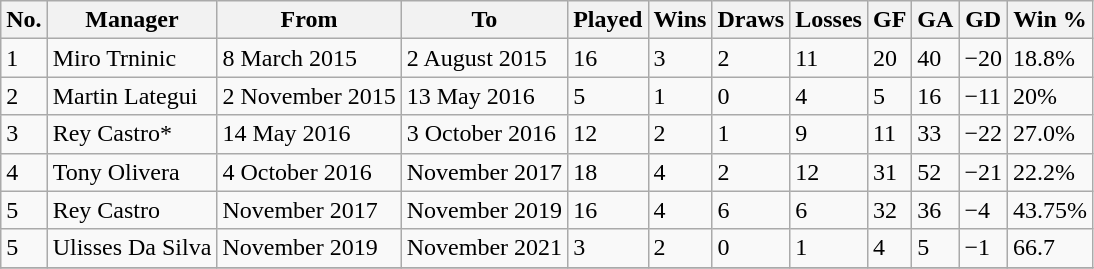<table class="sortable wikitable">
<tr>
<th>No.</th>
<th>Manager</th>
<th>From</th>
<th>To</th>
<th>Played</th>
<th>Wins</th>
<th>Draws</th>
<th>Losses</th>
<th>GF</th>
<th>GA</th>
<th>GD</th>
<th>Win %</th>
</tr>
<tr>
<td align=left>1</td>
<td align=left>Miro Trninic</td>
<td>8 March 2015</td>
<td>2 August 2015</td>
<td>16</td>
<td>3</td>
<td>2</td>
<td>11</td>
<td>20</td>
<td>40</td>
<td>−20</td>
<td>18.8%</td>
</tr>
<tr>
<td align=left>2</td>
<td align=left>Martin Lategui</td>
<td>2 November 2015</td>
<td>13 May 2016</td>
<td>5</td>
<td>1</td>
<td>0</td>
<td>4</td>
<td>5</td>
<td>16</td>
<td>−11</td>
<td>20%</td>
</tr>
<tr>
<td align=left>3</td>
<td align=left>Rey Castro*</td>
<td>14 May 2016</td>
<td>3 October 2016</td>
<td>12</td>
<td>2</td>
<td>1</td>
<td>9</td>
<td>11</td>
<td>33</td>
<td>−22</td>
<td>27.0%</td>
</tr>
<tr>
<td align=left>4</td>
<td align=left>Tony Olivera</td>
<td>4 October 2016</td>
<td>November 2017</td>
<td>18</td>
<td>4</td>
<td>2</td>
<td>12</td>
<td>31</td>
<td>52</td>
<td>−21</td>
<td>22.2%</td>
</tr>
<tr>
<td align=left>5</td>
<td align=left>Rey Castro</td>
<td>November 2017</td>
<td>November 2019</td>
<td>16</td>
<td>4</td>
<td>6</td>
<td>6</td>
<td>32</td>
<td>36</td>
<td>−4</td>
<td>43.75%</td>
</tr>
<tr>
<td align=left>5</td>
<td align=left>Ulisses Da Silva</td>
<td>November 2019</td>
<td>November 2021</td>
<td>3</td>
<td>2</td>
<td>0</td>
<td>1</td>
<td>4</td>
<td>5</td>
<td>−1</td>
<td>66.7</td>
</tr>
<tr>
</tr>
</table>
